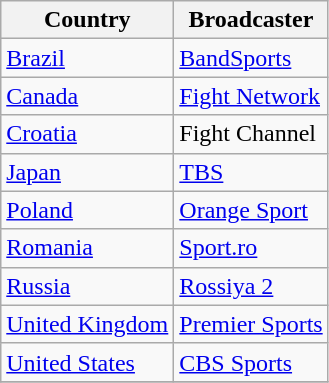<table class="wikitable">
<tr>
<th align=center>Country</th>
<th align=center>Broadcaster</th>
</tr>
<tr>
<td> <a href='#'>Brazil</a></td>
<td><a href='#'>BandSports</a></td>
</tr>
<tr>
<td> <a href='#'>Canada</a></td>
<td><a href='#'>Fight Network</a></td>
</tr>
<tr>
<td> <a href='#'>Croatia</a></td>
<td>Fight Channel</td>
</tr>
<tr>
<td> <a href='#'>Japan</a></td>
<td><a href='#'>TBS</a></td>
</tr>
<tr>
<td> <a href='#'>Poland</a></td>
<td><a href='#'>Orange Sport</a></td>
</tr>
<tr>
<td> <a href='#'>Romania</a></td>
<td><a href='#'>Sport.ro</a></td>
</tr>
<tr>
<td> <a href='#'>Russia</a></td>
<td><a href='#'>Rossiya 2</a></td>
</tr>
<tr>
<td> <a href='#'>United Kingdom</a></td>
<td><a href='#'>Premier Sports</a></td>
</tr>
<tr>
<td> <a href='#'>United States</a></td>
<td><a href='#'>CBS Sports</a></td>
</tr>
<tr>
</tr>
</table>
